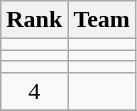<table class="wikitable">
<tr>
<th>Rank</th>
<th>Team</th>
</tr>
<tr>
<td align=center></td>
<td></td>
</tr>
<tr>
<td align=center></td>
<td></td>
</tr>
<tr>
<td align=center></td>
<td></td>
</tr>
<tr>
<td align=center>4</td>
<td></td>
</tr>
<tr>
</tr>
</table>
